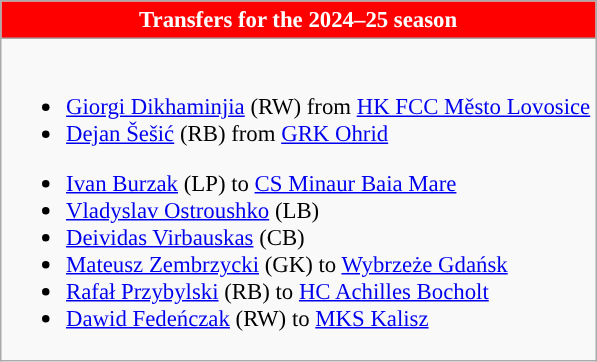<table class="wikitable collapsible collapsed" style="font-size:95%">
<tr>
<th style="color:#FFFFFF; background:#FF0000"> <strong>Transfers for the 2024–25 season</strong></th>
</tr>
<tr>
<td><br>
<ul><li> <a href='#'>Giorgi Dikhaminjia</a> (RW) from  <a href='#'>HK FCC Město Lovosice</a></li><li> <a href='#'>Dejan Šešić</a> (RB) from  <a href='#'>GRK Ohrid</a></li></ul><ul><li> <a href='#'>Ivan Burzak</a> (LP) to <a href='#'> CS Minaur Baia Mare</a></li><li> <a href='#'>Vladyslav Ostroushko</a> (LB)</li><li> <a href='#'>Deividas Virbauskas</a> (CB)</li><li> <a href='#'>Mateusz Zembrzycki</a> (GK) to  <a href='#'>Wybrzeże Gdańsk</a></li><li> <a href='#'>Rafał Przybylski</a> (RB) to  <a href='#'>HC Achilles Bocholt</a></li><li> <a href='#'>Dawid Fedeńczak</a> (RW) to  <a href='#'>MKS Kalisz</a></li></ul></td>
</tr>
</table>
